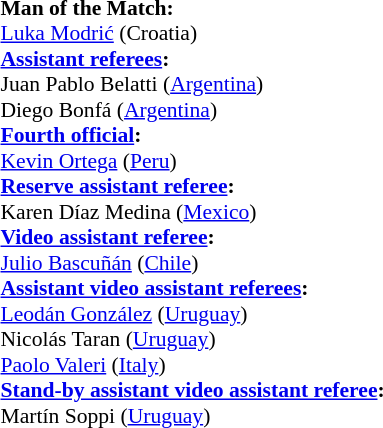<table style="width:100%; font-size:90%;">
<tr>
<td><br><strong>Man of the Match:</strong>
<br><a href='#'>Luka Modrić</a> (Croatia)<br><strong><a href='#'>Assistant referees</a>:</strong>
<br>Juan Pablo Belatti (<a href='#'>Argentina</a>)
<br>Diego Bonfá (<a href='#'>Argentina</a>)
<br><strong><a href='#'>Fourth official</a>:</strong>
<br><a href='#'>Kevin Ortega</a> (<a href='#'>Peru</a>)
<br><strong><a href='#'>Reserve assistant referee</a>:</strong>
<br>Karen Díaz Medina (<a href='#'>Mexico</a>)
<br><strong><a href='#'>Video assistant referee</a>:</strong>
<br><a href='#'>Julio Bascuñán</a> (<a href='#'>Chile</a>)
<br><strong><a href='#'>Assistant video assistant referees</a>:</strong>
<br><a href='#'>Leodán González</a> (<a href='#'>Uruguay</a>)
<br>Nicolás Taran (<a href='#'>Uruguay</a>)
<br><a href='#'>Paolo Valeri</a> (<a href='#'>Italy</a>)
<br><strong><a href='#'>Stand-by assistant video assistant referee</a>:</strong>
<br>Martín Soppi (<a href='#'>Uruguay</a>)</td>
</tr>
</table>
